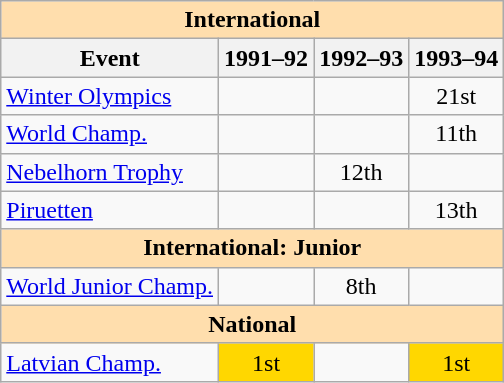<table class="wikitable" style="text-align:center">
<tr>
<th style="background-color: #ffdead; " colspan=4 align=center>International</th>
</tr>
<tr>
<th>Event</th>
<th>1991–92</th>
<th>1992–93</th>
<th>1993–94</th>
</tr>
<tr>
<td align=left><a href='#'>Winter Olympics</a></td>
<td></td>
<td></td>
<td>21st</td>
</tr>
<tr>
<td align=left><a href='#'>World Champ.</a></td>
<td></td>
<td></td>
<td>11th</td>
</tr>
<tr>
<td align=left><a href='#'>Nebelhorn Trophy</a></td>
<td></td>
<td>12th</td>
<td></td>
</tr>
<tr>
<td align=left><a href='#'>Piruetten</a></td>
<td></td>
<td></td>
<td>13th</td>
</tr>
<tr>
<th style="background-color: #ffdead; " colspan=4 align=center>International: Junior</th>
</tr>
<tr>
<td align=left><a href='#'>World Junior Champ.</a></td>
<td></td>
<td>8th</td>
<td></td>
</tr>
<tr>
<th style="background-color: #ffdead; " colspan=4 align=center>National</th>
</tr>
<tr>
<td align=left><a href='#'>Latvian Champ.</a></td>
<td bgcolor=gold>1st</td>
<td></td>
<td bgcolor=gold>1st</td>
</tr>
</table>
